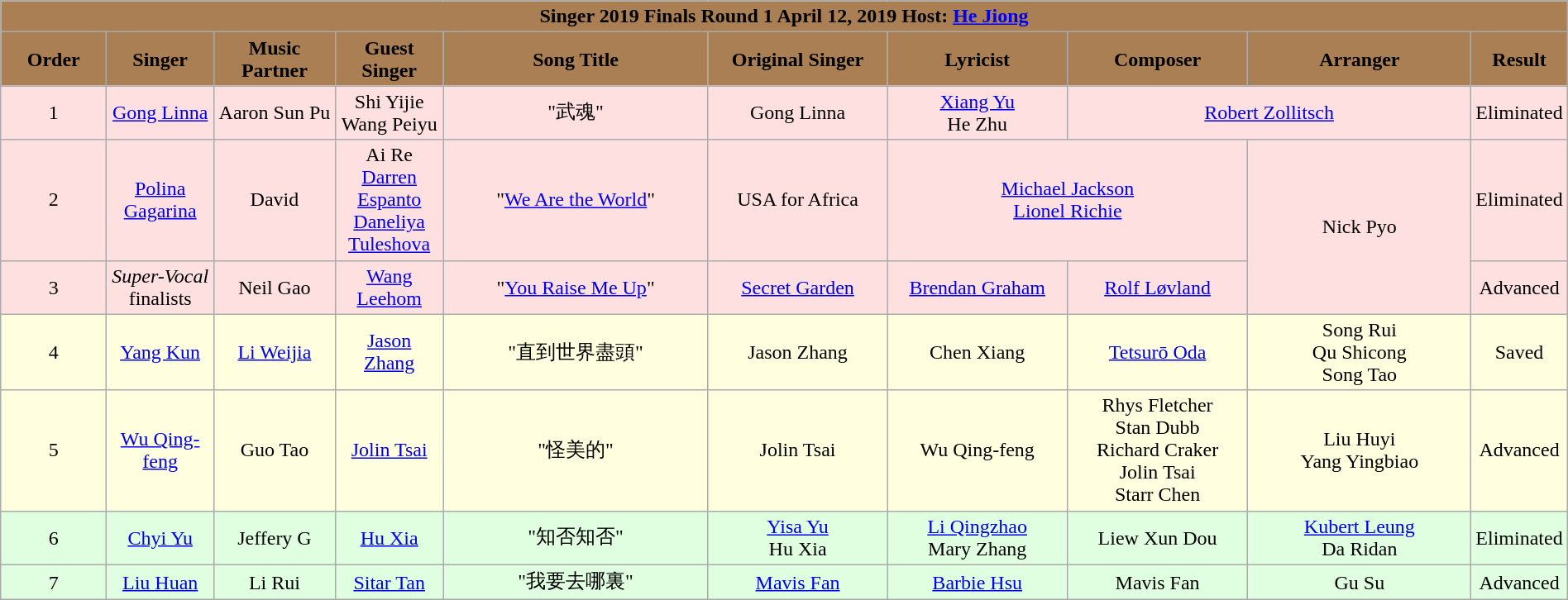<table class="wikitable sortable mw-collapsible" width="100%" style="text-align:center">
<tr align=center style="background:#AA7F54">
<td colspan="10"><div><strong>Singer 2019 Finals Round 1 April 12, 2019 Host: <a href='#'>He Jiong</a></strong></div></td>
</tr>
<tr style="background:#AA7F54">
<td style="width:7%"><strong>Order</strong></td>
<td style="width:7%"><strong>Singer</strong></td>
<td style="width:8%"><strong>Music Partner</strong></td>
<td style="width:7%"><strong>Guest Singer</strong></td>
<td style="width:18%"><strong>Song Title</strong></td>
<td style="width:12%"><strong>Original Singer</strong></td>
<td style="width:12% "><strong>Lyricist</strong></td>
<td style="width:12%"><strong>Composer</strong></td>
<td style="width:15%"><strong>Arranger</strong></td>
<td style="width:7%"><strong>Result</strong></td>
</tr>
<tr style="background:#FFE0E0">
<td>1</td>
<td><a href='#'>Gong Linna</a></td>
<td>Aaron Sun Pu</td>
<td>Shi Yijie<br>Wang Peiyu</td>
<td>"武魂"</td>
<td>Gong Linna</td>
<td><a href='#'>Xiang Yu</a><br>He Zhu</td>
<td colspan=2><a href='#'>Robert Zollitsch</a></td>
<td>Eliminated</td>
</tr>
<tr style="background:#FFE0E0">
<td>2</td>
<td><a href='#'>Polina Gagarina</a></td>
<td>David</td>
<td>Ai Re<br><a href='#'>Darren Espanto</a><br><a href='#'>Daneliya Tuleshova</a></td>
<td>"<a href='#'>We Are the World</a>"</td>
<td>USA for Africa</td>
<td colspan=2><a href='#'>Michael Jackson</a><br><a href='#'>Lionel Richie</a></td>
<td rowspan=2>Nick Pyo</td>
<td>Eliminated</td>
</tr>
<tr style="background:#FFE0E0">
<td>3</td>
<td><em>Super-Vocal</em> finalists</td>
<td>Neil Gao</td>
<td><a href='#'>Wang Leehom</a></td>
<td>"<a href='#'>You Raise Me Up</a>"</td>
<td><a href='#'>Secret Garden</a></td>
<td><a href='#'>Brendan Graham</a></td>
<td><a href='#'>Rolf Løvland</a></td>
<td>Advanced</td>
</tr>
<tr style="background:#FFFFE0">
<td>4</td>
<td><a href='#'>Yang Kun</a></td>
<td><a href='#'>Li Weijia</a></td>
<td><a href='#'>Jason Zhang</a></td>
<td>"直到世界盡頭"</td>
<td>Jason Zhang</td>
<td>Chen Xiang</td>
<td><a href='#'>Tetsurō Oda</a></td>
<td>Song Rui<br>Qu Shicong<br>Song Tao</td>
<td>Saved</td>
</tr>
<tr style="background:#FFFFE0">
<td>5</td>
<td><a href='#'>Wu Qing-feng</a></td>
<td>Guo Tao</td>
<td><a href='#'>Jolin Tsai</a></td>
<td>"怪美的"</td>
<td>Jolin Tsai</td>
<td>Wu Qing-feng</td>
<td>Rhys Fletcher<br>Stan Dubb<br>Richard Craker<br>Jolin Tsai<br>Starr Chen</td>
<td>Liu Huyi<br>Yang Yingbiao</td>
<td>Advanced</td>
</tr>
<tr style="background:#E0FFE0">
<td>6</td>
<td><a href='#'>Chyi Yu</a></td>
<td>Jeffery G</td>
<td><a href='#'>Hu Xia</a></td>
<td>"知否知否"</td>
<td><a href='#'>Yisa Yu</a><br>Hu Xia</td>
<td><a href='#'>Li Qingzhao</a><br>Mary Zhang</td>
<td>Liew Xun Dou</td>
<td><a href='#'>Kubert Leung</a><br>Da Ridan</td>
<td>Eliminated</td>
</tr>
<tr style="background:#E0FFE0">
<td>7</td>
<td><a href='#'>Liu Huan</a></td>
<td>Li Rui</td>
<td><a href='#'>Sitar Tan</a></td>
<td>"我要去哪裏"</td>
<td><a href='#'>Mavis Fan</a></td>
<td><a href='#'>Barbie Hsu</a></td>
<td>Mavis Fan</td>
<td>Gu Su</td>
<td>Advanced</td>
</tr>
</table>
